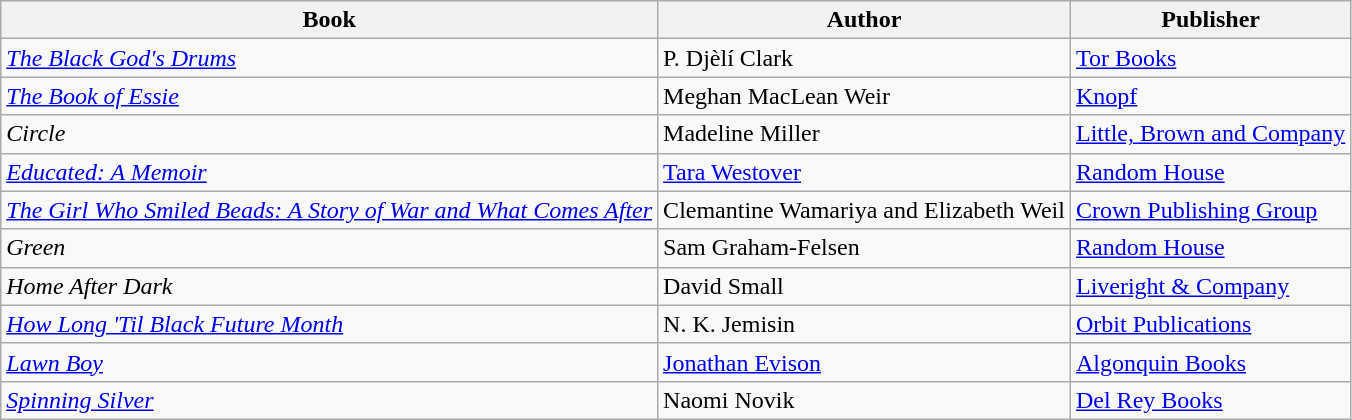<table class="wikitable">
<tr>
<th>Book</th>
<th>Author</th>
<th>Publisher</th>
</tr>
<tr>
<td><em><a href='#'>The Black God's Drums</a></em></td>
<td>P. Djèlí Clark</td>
<td><a href='#'>Tor Books</a></td>
</tr>
<tr>
<td><em><a href='#'>The Book of Essie</a></em></td>
<td>Meghan MacLean Weir</td>
<td><a href='#'>Knopf</a></td>
</tr>
<tr>
<td><em>Circle</em></td>
<td>Madeline Miller</td>
<td><a href='#'>Little, Brown and Company</a></td>
</tr>
<tr>
<td><a href='#'><em>Educated: A Memoir</em></a></td>
<td><a href='#'>Tara Westover</a></td>
<td><a href='#'>Random House</a></td>
</tr>
<tr>
<td><em><a href='#'>The Girl Who Smiled Beads: A Story of War and What Comes After</a></em></td>
<td>Clemantine Wamariya and Elizabeth Weil</td>
<td><a href='#'>Crown Publishing Group</a></td>
</tr>
<tr>
<td><em>Green</em></td>
<td>Sam Graham-Felsen</td>
<td><a href='#'>Random House</a></td>
</tr>
<tr>
<td><em>Home After Dark</em></td>
<td>David Small</td>
<td><a href='#'>Liveright & Company</a></td>
</tr>
<tr>
<td><em><a href='#'>How Long 'Til Black Future Month</a></em></td>
<td>N. K. Jemisin</td>
<td><a href='#'>Orbit Publications</a></td>
</tr>
<tr>
<td><a href='#'><em>Lawn Boy</em></a></td>
<td><a href='#'>Jonathan Evison</a></td>
<td><a href='#'>Algonquin Books</a></td>
</tr>
<tr>
<td><em><a href='#'>Spinning Silver</a></em></td>
<td>Naomi Novik</td>
<td><a href='#'>Del Rey Books</a></td>
</tr>
</table>
